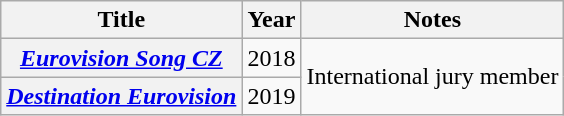<table class="wikitable sortable plainrowheaders">
<tr>
<th>Title</th>
<th>Year</th>
<th class="unsortable">Notes</th>
</tr>
<tr>
<th scope="row"><em><a href='#'>Eurovision Song CZ</a></em></th>
<td>2018</td>
<td rowspan=2>International jury member</td>
</tr>
<tr>
<th scope="row"><em><a href='#'>Destination Eurovision</a></em></th>
<td>2019</td>
</tr>
</table>
